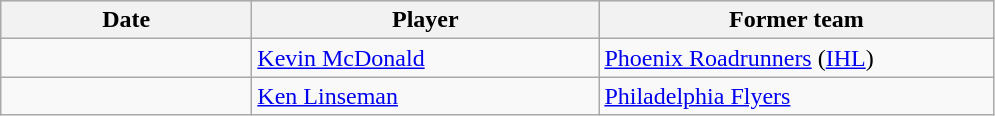<table class="wikitable">
<tr style="background:#ddd; text-align:center;">
<th style="width: 10em;">Date</th>
<th style="width: 14em;">Player</th>
<th style="width: 16em;">Former team</th>
</tr>
<tr>
<td></td>
<td><a href='#'>Kevin McDonald</a></td>
<td><a href='#'>Phoenix Roadrunners</a> (<a href='#'>IHL</a>)</td>
</tr>
<tr>
<td></td>
<td><a href='#'>Ken Linseman</a></td>
<td><a href='#'>Philadelphia Flyers</a></td>
</tr>
</table>
